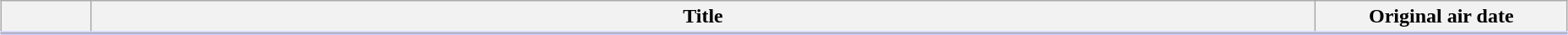<table class="wikitable" style="width:98%; margin:auto; background:#FFF;">
<tr style="border-bottom: 3px solid #CCF;">
<th style="width:4em;"></th>
<th>Title</th>
<th style="width:12em;">Original air date</th>
</tr>
<tr>
</tr>
</table>
